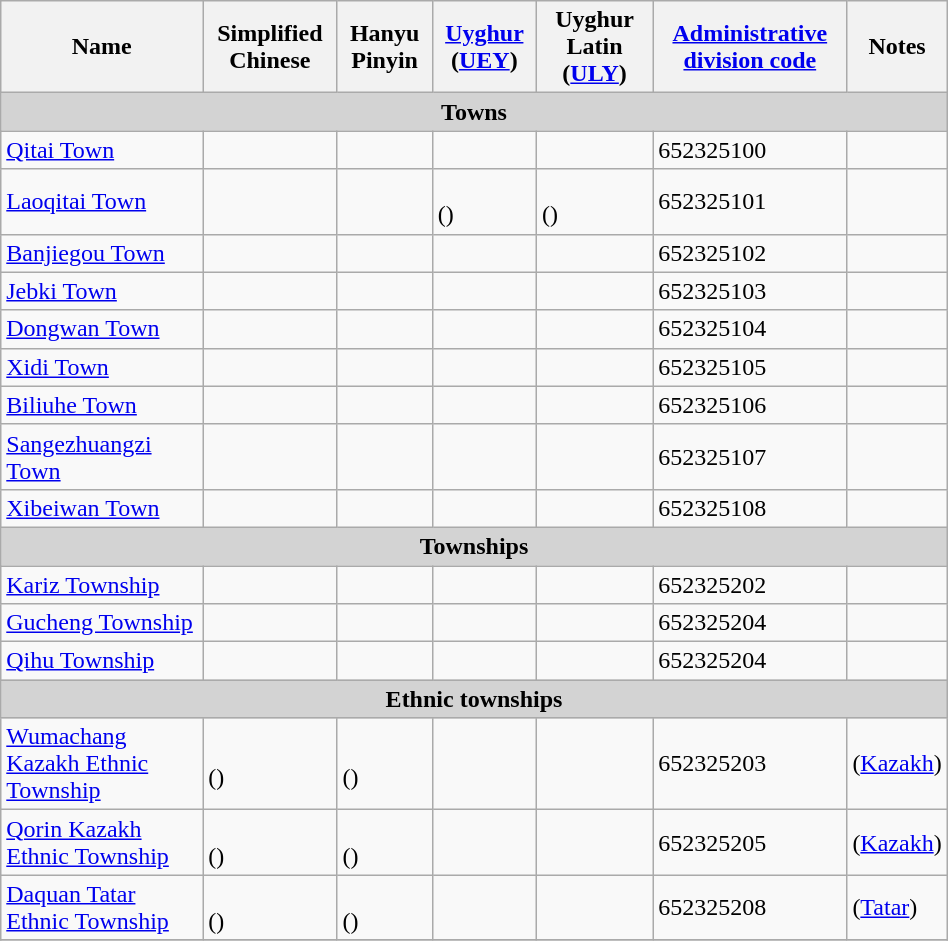<table class="wikitable" align="center" style="width:50%; border="1">
<tr>
<th>Name</th>
<th>Simplified Chinese</th>
<th>Hanyu Pinyin</th>
<th><a href='#'>Uyghur</a> (<a href='#'>UEY</a>)</th>
<th>Uyghur Latin (<a href='#'>ULY</a>)</th>
<th><a href='#'>Administrative division code</a></th>
<th>Notes</th>
</tr>
<tr>
<td colspan="7"  style="text-align:center; background:#d3d3d3;"><strong>Towns</strong></td>
</tr>
<tr --------->
<td><a href='#'>Qitai Town</a></td>
<td></td>
<td></td>
<td></td>
<td></td>
<td>652325100</td>
<td></td>
</tr>
<tr>
<td><a href='#'>Laoqitai Town</a></td>
<td></td>
<td></td>
<td><br>()</td>
<td><br>()</td>
<td>652325101</td>
<td></td>
</tr>
<tr>
<td><a href='#'>Banjiegou Town</a></td>
<td></td>
<td></td>
<td></td>
<td></td>
<td>652325102</td>
<td></td>
</tr>
<tr>
<td><a href='#'>Jebki Town</a></td>
<td></td>
<td></td>
<td></td>
<td></td>
<td>652325103</td>
<td></td>
</tr>
<tr>
<td><a href='#'>Dongwan Town</a></td>
<td></td>
<td></td>
<td></td>
<td></td>
<td>652325104</td>
<td></td>
</tr>
<tr>
<td><a href='#'>Xidi Town</a></td>
<td></td>
<td></td>
<td></td>
<td></td>
<td>652325105</td>
<td></td>
</tr>
<tr>
<td><a href='#'>Biliuhe Town</a></td>
<td></td>
<td></td>
<td></td>
<td></td>
<td>652325106</td>
<td></td>
</tr>
<tr>
<td><a href='#'>Sangezhuangzi Town</a></td>
<td></td>
<td></td>
<td></td>
<td></td>
<td>652325107</td>
<td></td>
</tr>
<tr>
<td><a href='#'>Xibeiwan Town</a></td>
<td></td>
<td></td>
<td></td>
<td></td>
<td>652325108</td>
<td></td>
</tr>
<tr>
<td colspan="7"  style="text-align:center; background:#d3d3d3;"><strong>Townships</strong></td>
</tr>
<tr --------->
<td><a href='#'>Kariz Township</a></td>
<td></td>
<td></td>
<td></td>
<td></td>
<td>652325202</td>
<td></td>
</tr>
<tr>
<td><a href='#'>Gucheng Township</a></td>
<td></td>
<td></td>
<td></td>
<td></td>
<td>652325204</td>
<td></td>
</tr>
<tr>
<td><a href='#'>Qihu Township</a></td>
<td></td>
<td></td>
<td></td>
<td></td>
<td>652325204</td>
<td></td>
</tr>
<tr>
<td colspan="7"  style="text-align:center; background:#d3d3d3;"><strong>Ethnic townships</strong></td>
</tr>
<tr --------->
<td><a href='#'>Wumachang Kazakh Ethnic Township</a></td>
<td><br>()</td>
<td><br>()</td>
<td></td>
<td></td>
<td>652325203</td>
<td>(<a href='#'>Kazakh</a>)<br></td>
</tr>
<tr>
<td><a href='#'>Qorin Kazakh Ethnic Township</a></td>
<td><br>()</td>
<td><br>()</td>
<td></td>
<td></td>
<td>652325205</td>
<td>(<a href='#'>Kazakh</a>)<br></td>
</tr>
<tr>
<td><a href='#'>Daquan Tatar Ethnic Township</a></td>
<td><br>()</td>
<td><br>()</td>
<td></td>
<td></td>
<td>652325208</td>
<td>(<a href='#'>Tatar</a>)<br></td>
</tr>
<tr>
</tr>
</table>
